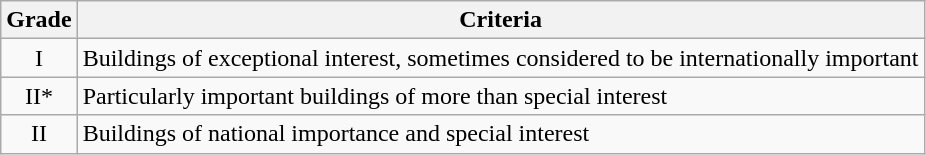<table class="wikitable">
<tr>
<th>Grade</th>
<th>Criteria</th>
</tr>
<tr>
<td align="center" >I</td>
<td>Buildings of exceptional interest, sometimes considered to be internationally important</td>
</tr>
<tr>
<td align="center" >II*</td>
<td>Particularly important buildings of more than special interest</td>
</tr>
<tr>
<td align="center" >II</td>
<td>Buildings of national importance and special interest</td>
</tr>
</table>
